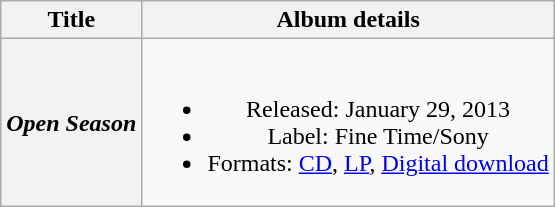<table class="wikitable plainrowheaders" style="text-align:center;">
<tr>
<th scope="col">Title</th>
<th scope="col">Album details</th>
</tr>
<tr>
<th scope="row"><em>Open Season</em></th>
<td><br><ul><li>Released: January 29, 2013</li><li>Label: Fine Time/Sony</li><li>Formats: <a href='#'>CD</a>, <a href='#'>LP</a>, <a href='#'>Digital download</a></li></ul></td>
</tr>
</table>
